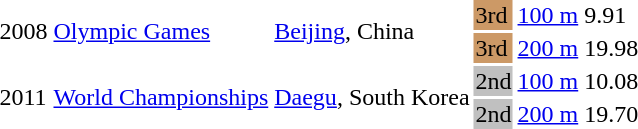<table>
<tr>
<td rowspan=2>2008</td>
<td rowspan=2><a href='#'>Olympic Games</a></td>
<td rowspan=2><a href='#'>Beijing</a>, China</td>
<td bgcolor=cc9966>3rd</td>
<td><a href='#'>100 m</a></td>
<td>9.91</td>
</tr>
<tr>
<td bgcolor=cc9966>3rd</td>
<td><a href='#'>200 m</a></td>
<td>19.98</td>
</tr>
<tr>
<td rowspan=2>2011</td>
<td rowspan=2><a href='#'>World Championships</a></td>
<td rowspan=2><a href='#'>Daegu</a>, South Korea</td>
<td bgcolor="silver">2nd</td>
<td><a href='#'>100 m</a></td>
<td>10.08</td>
</tr>
<tr>
<td bgcolor="silver">2nd</td>
<td><a href='#'>200 m</a></td>
<td>19.70</td>
</tr>
</table>
